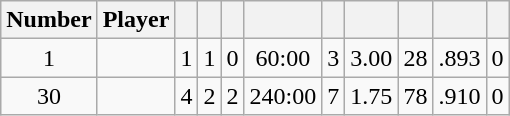<table class="wikitable sortable" style="text-align:center; padding:4px; border-spacing=0;">
<tr>
<th>Number</th>
<th>Player</th>
<th></th>
<th></th>
<th></th>
<th></th>
<th></th>
<th></th>
<th></th>
<th></th>
<th></th>
</tr>
<tr>
<td>1</td>
<td align=left></td>
<td>1</td>
<td>1</td>
<td>0</td>
<td>60:00</td>
<td>3</td>
<td>3.00</td>
<td>28</td>
<td>.893</td>
<td>0</td>
</tr>
<tr>
<td>30</td>
<td align=left></td>
<td>4</td>
<td>2</td>
<td>2</td>
<td>240:00</td>
<td>7</td>
<td>1.75</td>
<td>78</td>
<td>.910</td>
<td>0</td>
</tr>
</table>
